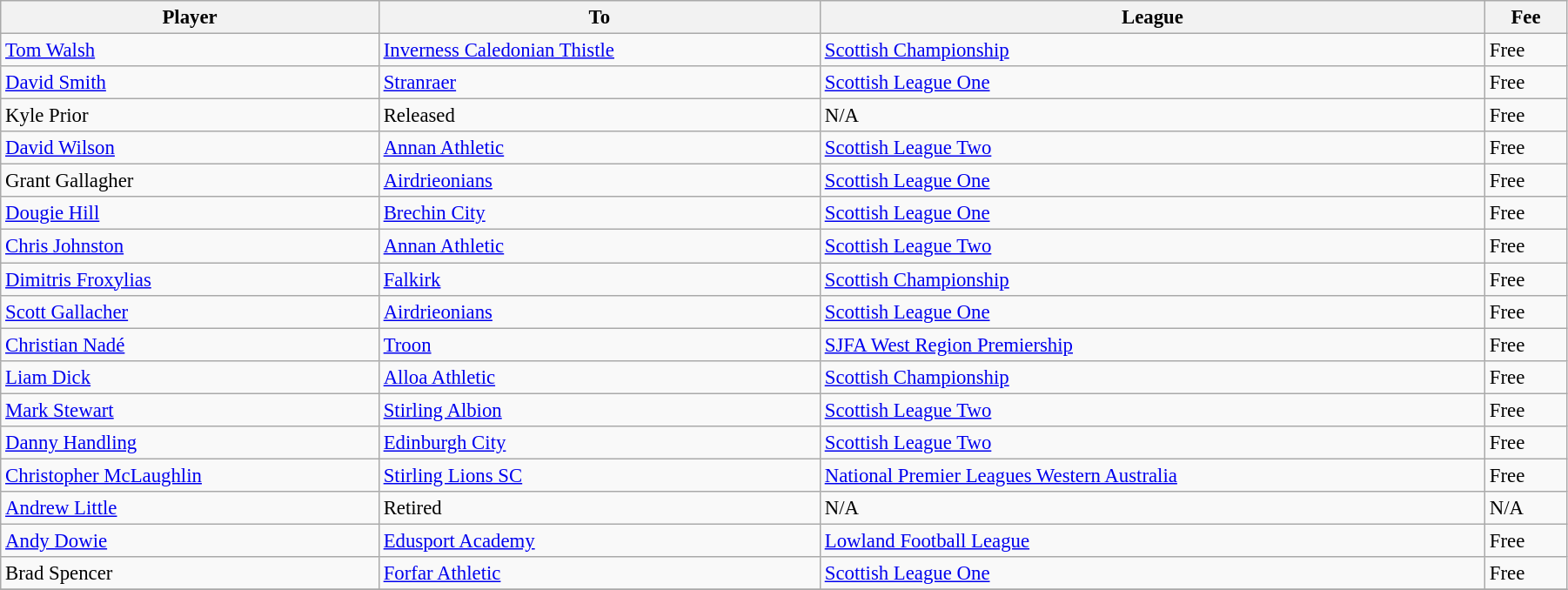<table class="wikitable" style="font-size:95%;width:95%; text-align:left">
<tr>
<th>Player</th>
<th>To</th>
<th>League</th>
<th>Fee</th>
</tr>
<tr>
<td> <a href='#'>Tom Walsh</a></td>
<td><a href='#'>Inverness Caledonian Thistle</a></td>
<td><a href='#'>Scottish Championship</a></td>
<td>Free</td>
</tr>
<tr>
<td> <a href='#'>David Smith</a></td>
<td><a href='#'>Stranraer</a></td>
<td><a href='#'>Scottish League One</a></td>
<td>Free</td>
</tr>
<tr>
<td> Kyle Prior</td>
<td>Released</td>
<td>N/A</td>
<td>Free</td>
</tr>
<tr>
<td> <a href='#'>David Wilson</a></td>
<td><a href='#'>Annan Athletic</a></td>
<td><a href='#'>Scottish League Two</a></td>
<td>Free</td>
</tr>
<tr>
<td> Grant Gallagher</td>
<td><a href='#'>Airdrieonians</a></td>
<td><a href='#'>Scottish League One</a></td>
<td>Free</td>
</tr>
<tr>
<td> <a href='#'>Dougie Hill</a></td>
<td><a href='#'>Brechin City</a></td>
<td><a href='#'>Scottish League One</a></td>
<td>Free</td>
</tr>
<tr>
<td> <a href='#'>Chris Johnston</a></td>
<td><a href='#'>Annan Athletic</a></td>
<td><a href='#'>Scottish League Two</a></td>
<td>Free</td>
</tr>
<tr>
<td> <a href='#'>Dimitris Froxylias</a></td>
<td><a href='#'>Falkirk</a></td>
<td><a href='#'>Scottish Championship</a></td>
<td>Free</td>
</tr>
<tr>
<td> <a href='#'>Scott Gallacher</a></td>
<td><a href='#'>Airdrieonians</a></td>
<td><a href='#'>Scottish League One</a></td>
<td>Free</td>
</tr>
<tr>
<td> <a href='#'>Christian Nadé</a></td>
<td><a href='#'>Troon</a></td>
<td><a href='#'>SJFA West Region Premiership</a></td>
<td>Free</td>
</tr>
<tr>
<td> <a href='#'>Liam Dick</a></td>
<td><a href='#'>Alloa Athletic</a></td>
<td><a href='#'>Scottish Championship</a></td>
<td>Free</td>
</tr>
<tr>
<td> <a href='#'>Mark Stewart</a></td>
<td><a href='#'>Stirling Albion</a></td>
<td><a href='#'>Scottish League Two</a></td>
<td>Free</td>
</tr>
<tr>
<td> <a href='#'>Danny Handling</a></td>
<td><a href='#'>Edinburgh City</a></td>
<td><a href='#'>Scottish League Two</a></td>
<td>Free</td>
</tr>
<tr>
<td> <a href='#'>Christopher McLaughlin</a></td>
<td><a href='#'>Stirling Lions SC</a></td>
<td><a href='#'>National Premier Leagues Western Australia</a></td>
<td>Free</td>
</tr>
<tr>
<td> <a href='#'>Andrew Little</a></td>
<td>Retired</td>
<td>N/A</td>
<td>N/A</td>
</tr>
<tr>
<td> <a href='#'>Andy Dowie</a></td>
<td><a href='#'>Edusport Academy</a></td>
<td><a href='#'>Lowland Football League</a></td>
<td>Free</td>
</tr>
<tr>
<td> Brad Spencer</td>
<td><a href='#'>Forfar Athletic</a></td>
<td><a href='#'>Scottish League One</a></td>
<td>Free</td>
</tr>
<tr>
</tr>
</table>
